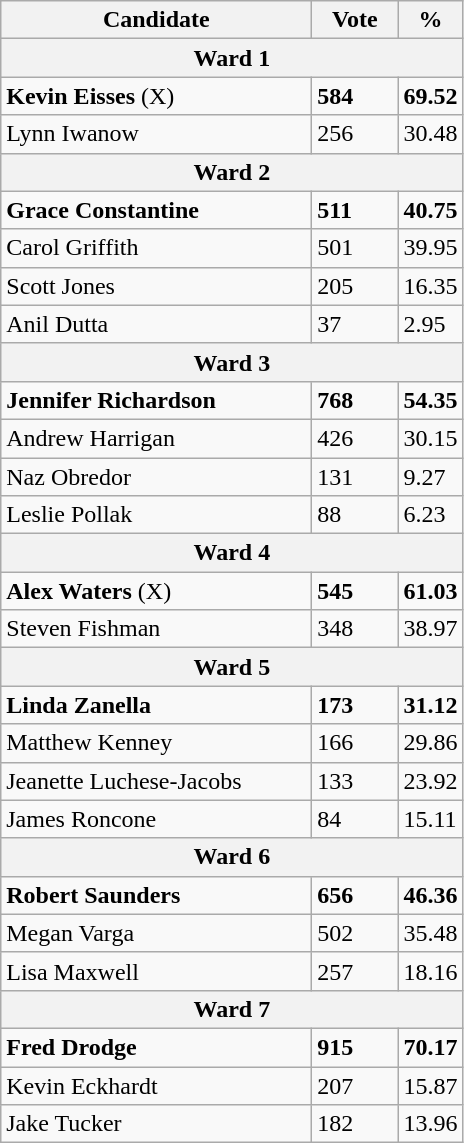<table class="wikitable">
<tr>
<th bgcolor="#DDDDFF" width="200px">Candidate</th>
<th bgcolor="#DDDDFF" width="50px">Vote</th>
<th bgcolor="#DDDDFF" width="30px">%</th>
</tr>
<tr>
<th colspan="3">Ward 1</th>
</tr>
<tr>
<td><strong>Kevin Eisses</strong> (X)</td>
<td><strong>584</strong></td>
<td><strong>69.52</strong></td>
</tr>
<tr>
<td>Lynn Iwanow</td>
<td>256</td>
<td>30.48</td>
</tr>
<tr>
<th colspan="3">Ward 2</th>
</tr>
<tr>
<td><strong>Grace Constantine</strong></td>
<td><strong>511</strong></td>
<td><strong>40.75</strong></td>
</tr>
<tr>
<td>Carol Griffith</td>
<td>501</td>
<td>39.95</td>
</tr>
<tr>
<td>Scott Jones</td>
<td>205</td>
<td>16.35</td>
</tr>
<tr>
<td>Anil Dutta</td>
<td>37</td>
<td>2.95</td>
</tr>
<tr>
<th colspan="3">Ward 3</th>
</tr>
<tr>
<td><strong>Jennifer Richardson</strong></td>
<td><strong>768</strong></td>
<td><strong>54.35</strong></td>
</tr>
<tr>
<td>Andrew Harrigan</td>
<td>426</td>
<td>30.15</td>
</tr>
<tr>
<td>Naz Obredor</td>
<td>131</td>
<td>9.27</td>
</tr>
<tr>
<td>Leslie Pollak</td>
<td>88</td>
<td>6.23</td>
</tr>
<tr>
<th colspan="3">Ward 4</th>
</tr>
<tr>
<td><strong>Alex Waters</strong> (X)</td>
<td><strong>545</strong></td>
<td><strong>61.03</strong></td>
</tr>
<tr>
<td>Steven Fishman</td>
<td>348</td>
<td>38.97</td>
</tr>
<tr>
<th colspan="3">Ward 5</th>
</tr>
<tr>
<td><strong>Linda Zanella</strong></td>
<td><strong>173</strong></td>
<td><strong>31.12</strong></td>
</tr>
<tr>
<td>Matthew Kenney</td>
<td>166</td>
<td>29.86</td>
</tr>
<tr>
<td>Jeanette Luchese-Jacobs</td>
<td>133</td>
<td>23.92</td>
</tr>
<tr>
<td>James Roncone</td>
<td>84</td>
<td>15.11</td>
</tr>
<tr>
<th colspan="3">Ward 6</th>
</tr>
<tr>
<td><strong>Robert Saunders</strong></td>
<td><strong>656</strong></td>
<td><strong>46.36</strong></td>
</tr>
<tr>
<td>Megan Varga</td>
<td>502</td>
<td>35.48</td>
</tr>
<tr>
<td>Lisa Maxwell</td>
<td>257</td>
<td>18.16</td>
</tr>
<tr>
<th colspan="3">Ward 7</th>
</tr>
<tr>
<td><strong>Fred Drodge</strong></td>
<td><strong>915</strong></td>
<td><strong>70.17</strong></td>
</tr>
<tr>
<td>Kevin Eckhardt</td>
<td>207</td>
<td>15.87</td>
</tr>
<tr>
<td>Jake Tucker</td>
<td>182</td>
<td>13.96</td>
</tr>
</table>
